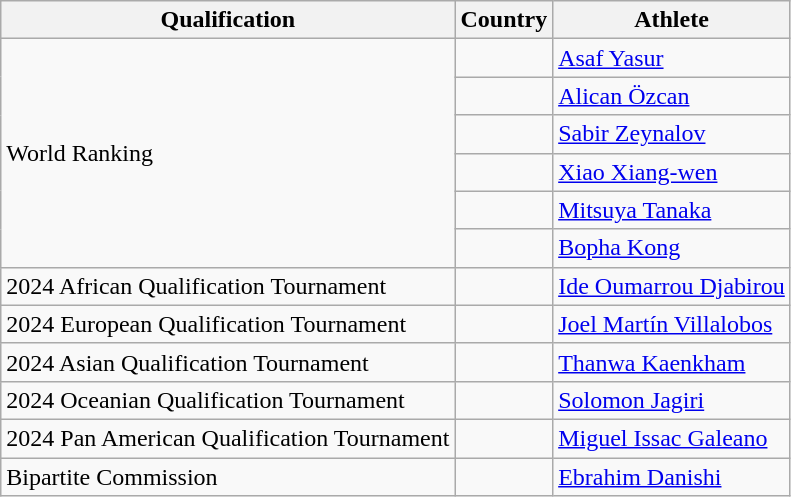<table class="wikitable">
<tr>
<th>Qualification</th>
<th>Country</th>
<th>Athlete</th>
</tr>
<tr>
<td rowspan="6">World Ranking</td>
<td></td>
<td><a href='#'>Asaf Yasur</a></td>
</tr>
<tr>
<td></td>
<td><a href='#'>Alican Özcan</a></td>
</tr>
<tr>
<td></td>
<td><a href='#'>Sabir Zeynalov</a></td>
</tr>
<tr>
<td></td>
<td><a href='#'>Xiao Xiang-wen</a></td>
</tr>
<tr>
<td></td>
<td><a href='#'>Mitsuya Tanaka</a></td>
</tr>
<tr>
<td></td>
<td><a href='#'>Bopha Kong</a></td>
</tr>
<tr>
<td>2024 African Qualification Tournament</td>
<td></td>
<td><a href='#'>Ide Oumarrou Djabirou</a></td>
</tr>
<tr>
<td>2024 European Qualification Tournament</td>
<td></td>
<td><a href='#'>Joel Martín Villalobos</a></td>
</tr>
<tr>
<td>2024 Asian Qualification Tournament</td>
<td></td>
<td><a href='#'>Thanwa Kaenkham</a></td>
</tr>
<tr>
<td>2024 Oceanian Qualification Tournament</td>
<td></td>
<td><a href='#'>Solomon Jagiri</a></td>
</tr>
<tr>
<td>2024 Pan American Qualification Tournament</td>
<td></td>
<td><a href='#'>Miguel Issac Galeano</a></td>
</tr>
<tr>
<td>Bipartite Commission</td>
<td></td>
<td><a href='#'>Ebrahim Danishi</a></td>
</tr>
</table>
